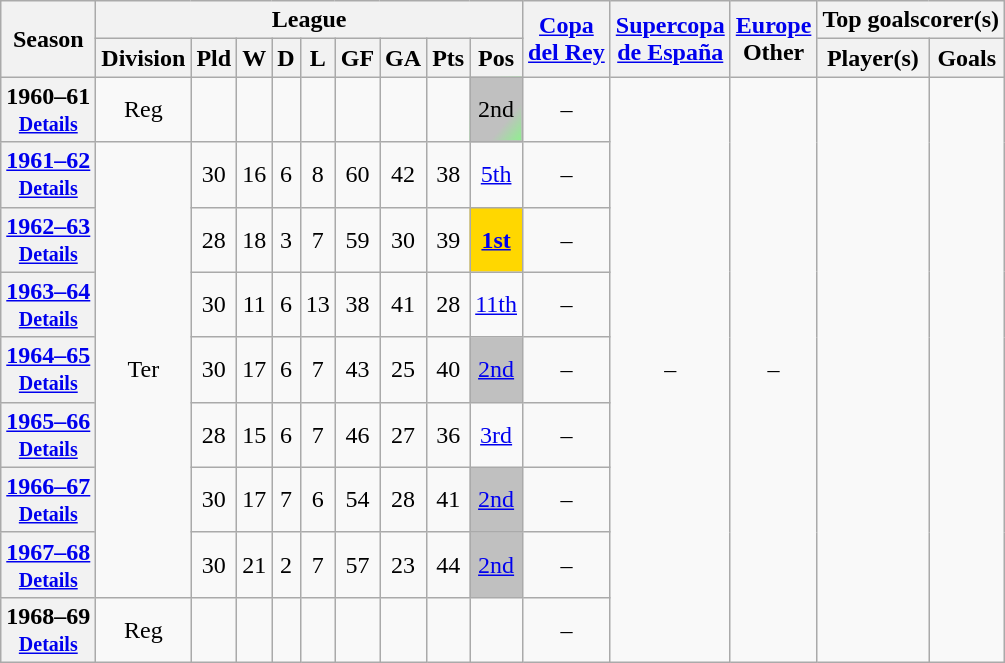<table class="wikitable" style="text-align: center">
<tr>
<th rowspan=2>Season</th>
<th colspan=9>League</th>
<th rowspan=2><a href='#'>Copa<br>del Rey</a></th>
<th rowspan=2><a href='#'>Supercopa<br>de España</a></th>
<th rowspan=2><a href='#'>Europe</a><br>Other</th>
<th colspan=2>Top goalscorer(s)</th>
</tr>
<tr>
<th>Division</th>
<th>Pld</th>
<th>W</th>
<th>D</th>
<th>L</th>
<th>GF</th>
<th>GA</th>
<th>Pts</th>
<th>Pos</th>
<th>Player(s)</th>
<th>Goals</th>
</tr>
<tr>
<th>1960–61 <br> <small><a href='#'>Details</a></small></th>
<td>Reg</td>
<td></td>
<td></td>
<td></td>
<td></td>
<td></td>
<td></td>
<td></td>
<td style="background: linear-gradient(to bottom right, silver 70%, lightgreen);">2nd</td>
<td>–</td>
<td rowspan=9>–</td>
<td rowspan=9>–</td>
<td rowspan=9></td>
<td rowspan=9></td>
</tr>
<tr>
<th><a href='#'>1961–62</a><br> <small><a href='#'>Details</a></small></th>
<td rowspan=7>Ter</td>
<td>30</td>
<td>16</td>
<td>6</td>
<td>8</td>
<td>60</td>
<td>42</td>
<td>38</td>
<td><a href='#'>5th</a></td>
<td>–</td>
</tr>
<tr>
<th><a href='#'>1962–63</a> <br> <small><a href='#'>Details</a></small></th>
<td>28</td>
<td>18</td>
<td>3</td>
<td>7</td>
<td>59</td>
<td>30</td>
<td>39</td>
<td bgcolor=gold><a href='#'><strong>1st</strong></a></td>
<td>–</td>
</tr>
<tr>
<th><a href='#'>1963–64</a> <br> <small><a href='#'>Details</a></small></th>
<td>30</td>
<td>11</td>
<td>6</td>
<td>13</td>
<td>38</td>
<td>41</td>
<td>28</td>
<td><a href='#'>11th</a></td>
<td>–</td>
</tr>
<tr>
<th><a href='#'>1964–65</a><br> <small><a href='#'>Details</a></small></th>
<td>30</td>
<td>17</td>
<td>6</td>
<td>7</td>
<td>43</td>
<td>25</td>
<td>40</td>
<td bgcolor=silver><a href='#'>2nd</a></td>
<td>–</td>
</tr>
<tr>
<th><a href='#'>1965–66</a> <br> <small><a href='#'>Details</a></small></th>
<td>28</td>
<td>15</td>
<td>6</td>
<td>7</td>
<td>46</td>
<td>27</td>
<td>36</td>
<td><a href='#'>3rd</a></td>
<td>–</td>
</tr>
<tr>
<th><a href='#'>1966–67</a> <br> <small><a href='#'>Details</a></small></th>
<td>30</td>
<td>17</td>
<td>7</td>
<td>6</td>
<td>54</td>
<td>28</td>
<td>41</td>
<td bgcolor=silver><a href='#'>2nd</a></td>
<td>–</td>
</tr>
<tr>
<th><a href='#'>1967–68</a> <br> <small><a href='#'>Details</a></small></th>
<td>30</td>
<td>21</td>
<td>2</td>
<td>7</td>
<td>57</td>
<td>23</td>
<td>44</td>
<td bgcolor=silver><a href='#'>2nd</a></td>
<td>–</td>
</tr>
<tr>
<th>1968–69 <br> <small><a href='#'>Details</a></small></th>
<td>Reg</td>
<td></td>
<td></td>
<td></td>
<td></td>
<td></td>
<td></td>
<td></td>
<td></td>
<td>–</td>
</tr>
</table>
